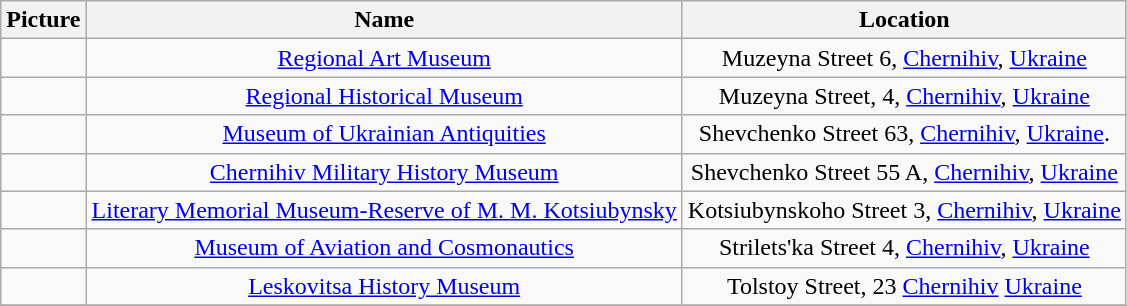<table class="wikitable" style="text-align: center;">
<tr>
<th>Picture</th>
<th>Name</th>
<th>Location</th>
</tr>
<tr>
<td></td>
<td><a href='#'>Regional Art Museum</a></td>
<td>Muzeyna Street 6, <a href='#'>Chernihiv</a>, <a href='#'>Ukraine</a></td>
</tr>
<tr>
<td></td>
<td><a href='#'>Regional Historical Museum</a></td>
<td>Muzeyna Street, 4, <a href='#'>Chernihiv</a>, <a href='#'>Ukraine</a></td>
</tr>
<tr>
<td></td>
<td><a href='#'>Museum of Ukrainian Antiquities</a></td>
<td>Shevchenko Street 63, <a href='#'>Chernihiv</a>, <a href='#'>Ukraine</a>.</td>
</tr>
<tr>
<td></td>
<td><a href='#'>Chernihiv Military History Museum</a></td>
<td>Shevchenko Street 55 A, <a href='#'>Chernihiv</a>, <a href='#'>Ukraine</a></td>
</tr>
<tr>
<td></td>
<td><a href='#'>Literary Memorial Museum-Reserve of M. M. Kotsiubynsky</a></td>
<td>Kotsiubynskoho Street 3,  <a href='#'>Chernihiv</a>, <a href='#'>Ukraine</a></td>
</tr>
<tr>
<td></td>
<td><a href='#'>Museum of Aviation and Cosmonautics</a></td>
<td>Strilets'ka Street 4, <a href='#'>Chernihiv</a>, <a href='#'>Ukraine</a></td>
</tr>
<tr>
<td></td>
<td><a href='#'>Leskovitsa History Museum</a></td>
<td>Tolstoy Street, 23 <a href='#'>Chernihiv</a> <a href='#'>Ukraine</a></td>
</tr>
<tr>
</tr>
</table>
